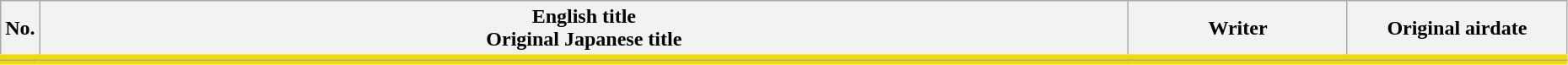<table class="wikitable" width="98%">
<tr style="border-bottom:8px solid #F2DC00">
<th style="width:1%;">No.</th>
<th>English title<br> Original Japanese title</th>
<th style="width:14%;">Writer</th>
<th style="width:14%;">Original airdate</th>
</tr>
<tr>
</tr>
</table>
